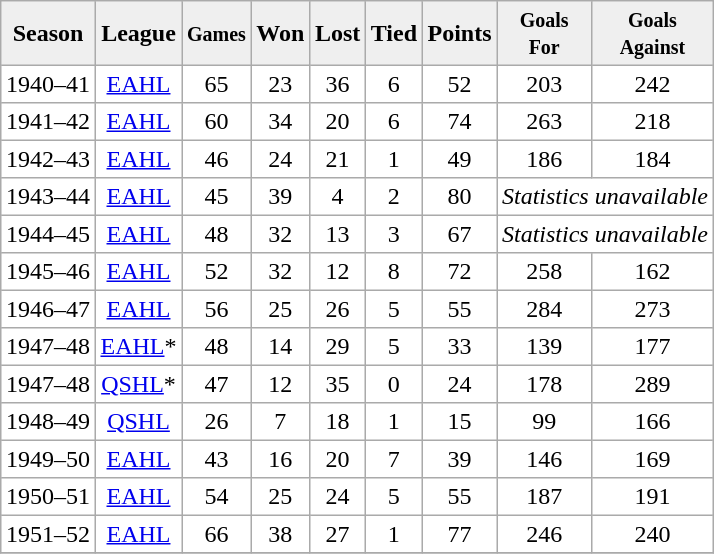<table border="1" cellpadding="3" cellspacing="1" style="border: 1px #aaaaaa solid; border-collapse: collapse;" textalign="right">
<tr align="center"  bgcolor="efefef">
<th>Season</th>
<th>League</th>
<th><small>Games</small></th>
<th>Won</th>
<th>Lost</th>
<th>Tied</th>
<th>Points</th>
<th><small>Goals<br>For</small></th>
<th><small>Goals<br>Against</small></th>
</tr>
<tr align="center">
<td>1940–41</td>
<td><a href='#'>EAHL</a></td>
<td>65</td>
<td>23</td>
<td>36</td>
<td>6</td>
<td>52</td>
<td>203</td>
<td>242</td>
</tr>
<tr align="center">
<td>1941–42</td>
<td><a href='#'>EAHL</a></td>
<td>60</td>
<td>34</td>
<td>20</td>
<td>6</td>
<td>74</td>
<td>263</td>
<td>218</td>
</tr>
<tr align="center">
<td>1942–43</td>
<td><a href='#'>EAHL</a></td>
<td>46</td>
<td>24</td>
<td>21</td>
<td>1</td>
<td>49</td>
<td>186</td>
<td>184</td>
</tr>
<tr align="center">
<td>1943–44</td>
<td><a href='#'>EAHL</a></td>
<td>45</td>
<td>39</td>
<td>4</td>
<td>2</td>
<td>80</td>
<td colspan="11"><em>Statistics unavailable</em></td>
</tr>
<tr align="center">
<td>1944–45</td>
<td><a href='#'>EAHL</a></td>
<td>48</td>
<td>32</td>
<td>13</td>
<td>3</td>
<td>67</td>
<td colspan="11"><em>Statistics unavailable</em></td>
</tr>
<tr align="center">
<td>1945–46</td>
<td><a href='#'>EAHL</a></td>
<td>52</td>
<td>32</td>
<td>12</td>
<td>8</td>
<td>72</td>
<td>258</td>
<td>162</td>
</tr>
<tr align="center">
<td>1946–47</td>
<td><a href='#'>EAHL</a></td>
<td>56</td>
<td>25</td>
<td>26</td>
<td>5</td>
<td>55</td>
<td>284</td>
<td>273</td>
</tr>
<tr align="center">
<td>1947–48</td>
<td><a href='#'>EAHL</a>*</td>
<td>48</td>
<td>14</td>
<td>29</td>
<td>5</td>
<td>33</td>
<td>139</td>
<td>177</td>
</tr>
<tr align="center">
<td>1947–48</td>
<td><a href='#'>QSHL</a>*</td>
<td>47</td>
<td>12</td>
<td>35</td>
<td>0</td>
<td>24</td>
<td>178</td>
<td>289</td>
</tr>
<tr align="center">
<td>1948–49</td>
<td><a href='#'>QSHL</a></td>
<td>26</td>
<td>7</td>
<td>18</td>
<td>1</td>
<td>15</td>
<td>99</td>
<td>166</td>
</tr>
<tr align="center">
<td>1949–50</td>
<td><a href='#'>EAHL</a></td>
<td>43</td>
<td>16</td>
<td>20</td>
<td>7</td>
<td>39</td>
<td>146</td>
<td>169</td>
</tr>
<tr align="center">
<td>1950–51</td>
<td><a href='#'>EAHL</a></td>
<td>54</td>
<td>25</td>
<td>24</td>
<td>5</td>
<td>55</td>
<td>187</td>
<td>191</td>
</tr>
<tr align="center">
<td>1951–52</td>
<td><a href='#'>EAHL</a></td>
<td>66</td>
<td>38</td>
<td>27</td>
<td>1</td>
<td>77</td>
<td>246</td>
<td>240</td>
</tr>
<tr align="center">
</tr>
</table>
